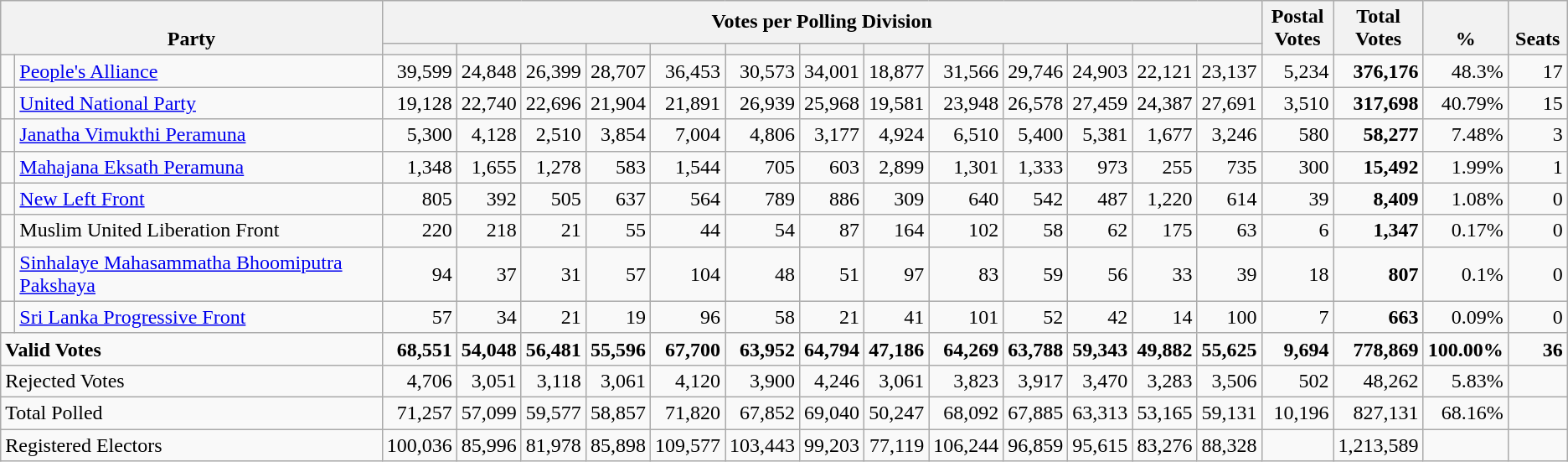<table class="wikitable" style="text-align:right;">
<tr>
<th align=left valign=bottom rowspan=2 colspan=2>Party</th>
<th colspan=13>Votes per Polling Division</th>
<th align=center valign=bottom rowspan=2 width="50">Postal<br>Votes</th>
<th align=center valign=bottom rowspan=2 width="50">Total Votes</th>
<th align=center valign=bottom rowspan=2 width="50">%</th>
<th align=center valign=bottom rowspan=2 width="40">Seats</th>
</tr>
<tr>
<th></th>
<th></th>
<th></th>
<th></th>
<th></th>
<th></th>
<th></th>
<th></th>
<th></th>
<th></th>
<th></th>
<th></th>
<th></th>
</tr>
<tr>
<td bgcolor=> </td>
<td align=left><a href='#'>People's Alliance</a></td>
<td>39,599</td>
<td>24,848</td>
<td>26,399</td>
<td>28,707</td>
<td>36,453</td>
<td>30,573</td>
<td>34,001</td>
<td>18,877</td>
<td>31,566</td>
<td>29,746</td>
<td>24,903</td>
<td>22,121</td>
<td>23,137</td>
<td>5,234</td>
<td><strong>376,176</strong></td>
<td>48.3%</td>
<td>17</td>
</tr>
<tr>
<td bgcolor=> </td>
<td align=left><a href='#'>United National Party</a></td>
<td>19,128</td>
<td>22,740</td>
<td>22,696</td>
<td>21,904</td>
<td>21,891</td>
<td>26,939</td>
<td>25,968</td>
<td>19,581</td>
<td>23,948</td>
<td>26,578</td>
<td>27,459</td>
<td>24,387</td>
<td>27,691</td>
<td>3,510</td>
<td><strong>317,698</strong></td>
<td>40.79%</td>
<td>15</td>
</tr>
<tr>
<td bgcolor=> </td>
<td align=left><a href='#'>Janatha Vimukthi Peramuna</a></td>
<td>5,300</td>
<td>4,128</td>
<td>2,510</td>
<td>3,854</td>
<td>7,004</td>
<td>4,806</td>
<td>3,177</td>
<td>4,924</td>
<td>6,510</td>
<td>5,400</td>
<td>5,381</td>
<td>1,677</td>
<td>3,246</td>
<td>580</td>
<td><strong>58,277</strong></td>
<td>7.48%</td>
<td>3</td>
</tr>
<tr>
<td bgcolor=> </td>
<td align=left><a href='#'>Mahajana Eksath Peramuna</a></td>
<td>1,348</td>
<td>1,655</td>
<td>1,278</td>
<td>583</td>
<td>1,544</td>
<td>705</td>
<td>603</td>
<td>2,899</td>
<td>1,301</td>
<td>1,333</td>
<td>973</td>
<td>255</td>
<td>735</td>
<td>300</td>
<td><strong>15,492</strong></td>
<td>1.99%</td>
<td>1</td>
</tr>
<tr>
<td bgcolor=> </td>
<td align=left><a href='#'>New Left Front</a></td>
<td>805</td>
<td>392</td>
<td>505</td>
<td>637</td>
<td>564</td>
<td>789</td>
<td>886</td>
<td>309</td>
<td>640</td>
<td>542</td>
<td>487</td>
<td>1,220</td>
<td>614</td>
<td>39</td>
<td><strong>8,409</strong></td>
<td>1.08%</td>
<td>0</td>
</tr>
<tr>
<td bgcolor=> </td>
<td align=left>Muslim United Liberation Front</td>
<td>220</td>
<td>218</td>
<td>21</td>
<td>55</td>
<td>44</td>
<td>54</td>
<td>87</td>
<td>164</td>
<td>102</td>
<td>58</td>
<td>62</td>
<td>175</td>
<td>63</td>
<td>6</td>
<td><strong>1,347</strong></td>
<td>0.17%</td>
<td>0</td>
</tr>
<tr>
<td bgcolor=> </td>
<td align=left><a href='#'>Sinhalaye Mahasammatha Bhoomiputra Pakshaya</a></td>
<td>94</td>
<td>37</td>
<td>31</td>
<td>57</td>
<td>104</td>
<td>48</td>
<td>51</td>
<td>97</td>
<td>83</td>
<td>59</td>
<td>56</td>
<td>33</td>
<td>39</td>
<td>18</td>
<td><strong>807</strong></td>
<td>0.1%</td>
<td>0</td>
</tr>
<tr>
<td bgcolor=> </td>
<td align=left><a href='#'>Sri Lanka Progressive Front</a></td>
<td>57</td>
<td>34</td>
<td>21</td>
<td>19</td>
<td>96</td>
<td>58</td>
<td>21</td>
<td>41</td>
<td>101</td>
<td>52</td>
<td>42</td>
<td>14</td>
<td>100</td>
<td>7</td>
<td><strong>663</strong></td>
<td>0.09%</td>
<td>0</td>
</tr>
<tr style="font-weight:bold">
<td style="text-align:left;" colspan="2">Valid Votes</td>
<td>68,551</td>
<td>54,048</td>
<td>56,481</td>
<td>55,596</td>
<td>67,700</td>
<td>63,952</td>
<td>64,794</td>
<td>47,186</td>
<td>64,269</td>
<td>63,788</td>
<td>59,343</td>
<td>49,882</td>
<td>55,625</td>
<td>9,694</td>
<td>778,869</td>
<td>100.00%</td>
<td>36</td>
</tr>
<tr>
<td style="text-align:left;" colspan="2">Rejected Votes</td>
<td>4,706</td>
<td>3,051</td>
<td>3,118</td>
<td>3,061</td>
<td>4,120</td>
<td>3,900</td>
<td>4,246</td>
<td>3,061</td>
<td>3,823</td>
<td>3,917</td>
<td>3,470</td>
<td>3,283</td>
<td>3,506</td>
<td>502</td>
<td>48,262</td>
<td>5.83%</td>
<td></td>
</tr>
<tr>
<td style="text-align:left;" colspan="2">Total Polled</td>
<td>71,257</td>
<td>57,099</td>
<td>59,577</td>
<td>58,857</td>
<td>71,820</td>
<td>67,852</td>
<td>69,040</td>
<td>50,247</td>
<td>68,092</td>
<td>67,885</td>
<td>63,313</td>
<td>53,165</td>
<td>59,131</td>
<td>10,196</td>
<td>827,131</td>
<td>68.16%</td>
<td></td>
</tr>
<tr>
<td style="text-align:left;" colspan="2">Registered Electors</td>
<td>100,036</td>
<td>85,996</td>
<td>81,978</td>
<td>85,898</td>
<td>109,577</td>
<td>103,443</td>
<td>99,203</td>
<td>77,119</td>
<td>106,244</td>
<td>96,859</td>
<td>95,615</td>
<td>83,276</td>
<td>88,328</td>
<td></td>
<td>1,213,589</td>
<td></td>
<td></td>
</tr>
</table>
